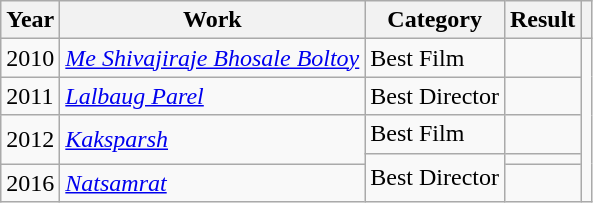<table class="wikitable">
<tr>
<th>Year</th>
<th>Work</th>
<th>Category</th>
<th>Result</th>
<th></th>
</tr>
<tr>
<td>2010</td>
<td><em><a href='#'>Me Shivajiraje Bhosale Boltoy</a></em></td>
<td>Best Film</td>
<td></td>
<td rowspan="5"></td>
</tr>
<tr>
<td>2011</td>
<td><em><a href='#'>Lalbaug Parel</a></em></td>
<td>Best Director</td>
<td></td>
</tr>
<tr>
<td rowspan="2">2012</td>
<td rowspan="2"><em><a href='#'>Kaksparsh</a></em></td>
<td>Best Film</td>
<td></td>
</tr>
<tr>
<td rowspan="2">Best Director</td>
<td></td>
</tr>
<tr>
<td>2016</td>
<td><em><a href='#'>Natsamrat</a></em></td>
<td></td>
</tr>
</table>
